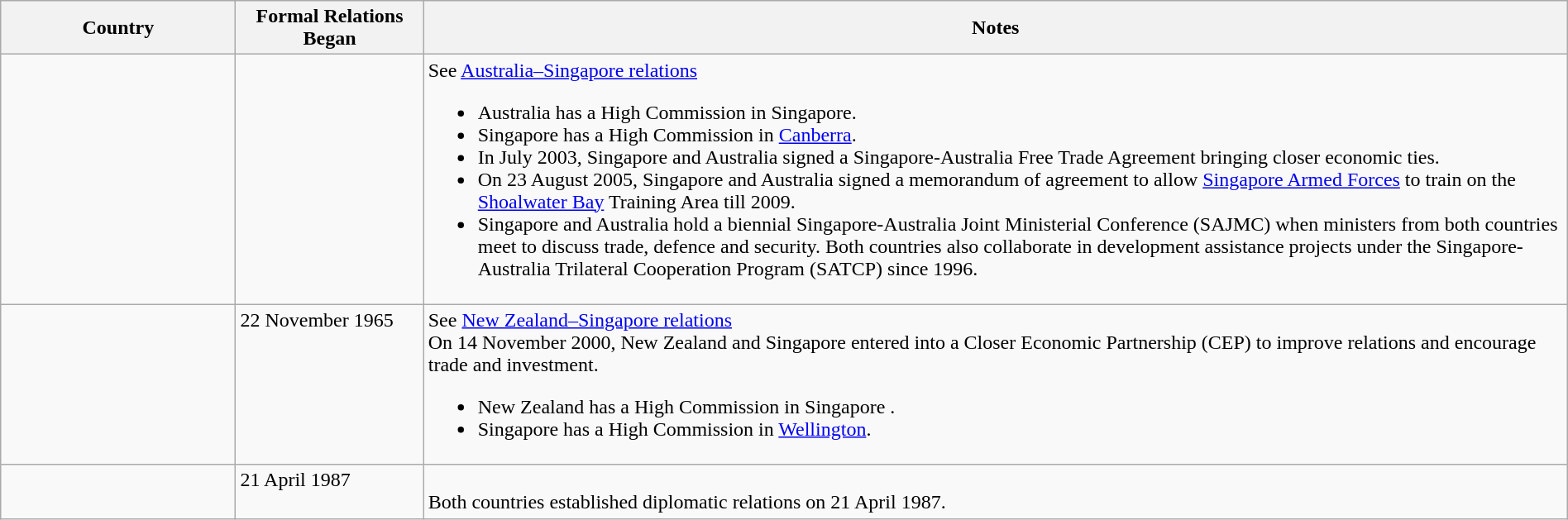<table class="wikitable sortable" style="width:100%; margin:auto;">
<tr>
<th style="width:15%;">Country</th>
<th style="width:12%;">Formal Relations Began</th>
<th>Notes</th>
</tr>
<tr valign="top">
<td></td>
<td></td>
<td>See <a href='#'>Australia–Singapore relations</a><br><ul><li>Australia has a High Commission in Singapore.</li><li>Singapore has a High Commission in <a href='#'>Canberra</a>.</li><li>In July 2003, Singapore and Australia signed a Singapore-Australia Free Trade Agreement bringing closer economic ties.</li><li>On 23 August 2005, Singapore and Australia signed a memorandum of agreement to allow <a href='#'>Singapore Armed Forces</a> to train on the <a href='#'>Shoalwater Bay</a> Training Area till 2009.</li><li>Singapore and Australia hold a biennial Singapore-Australia Joint Ministerial Conference (SAJMC) when ministers from both countries meet to discuss trade, defence and security. Both countries also collaborate in development assistance projects under the Singapore-Australia Trilateral Cooperation Program (SATCP) since 1996.</li></ul></td>
</tr>
<tr valign="top">
<td></td>
<td>22 November 1965</td>
<td>See <a href='#'>New Zealand–Singapore relations</a><br>On 14 November 2000, New Zealand and Singapore entered into a Closer Economic Partnership (CEP) to improve relations and encourage trade and investment.<ul><li>New Zealand has a High Commission in Singapore .</li><li>Singapore has a High Commission in <a href='#'>Wellington</a>.</li></ul></td>
</tr>
<tr valign="top">
<td></td>
<td>21 April 1987</td>
<td><br>Both countries established diplomatic relations on 21 April 1987.</td>
</tr>
</table>
